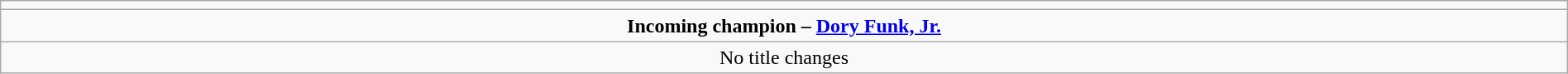<table class="wikitable" style="text-align:center; width:100%;">
<tr>
<td colspan="5"></td>
</tr>
<tr>
<td colspan="5"><strong>Incoming champion – <a href='#'>Dory Funk, Jr.</a></strong></td>
</tr>
<tr>
<td colspan="5">No title changes</td>
</tr>
</table>
